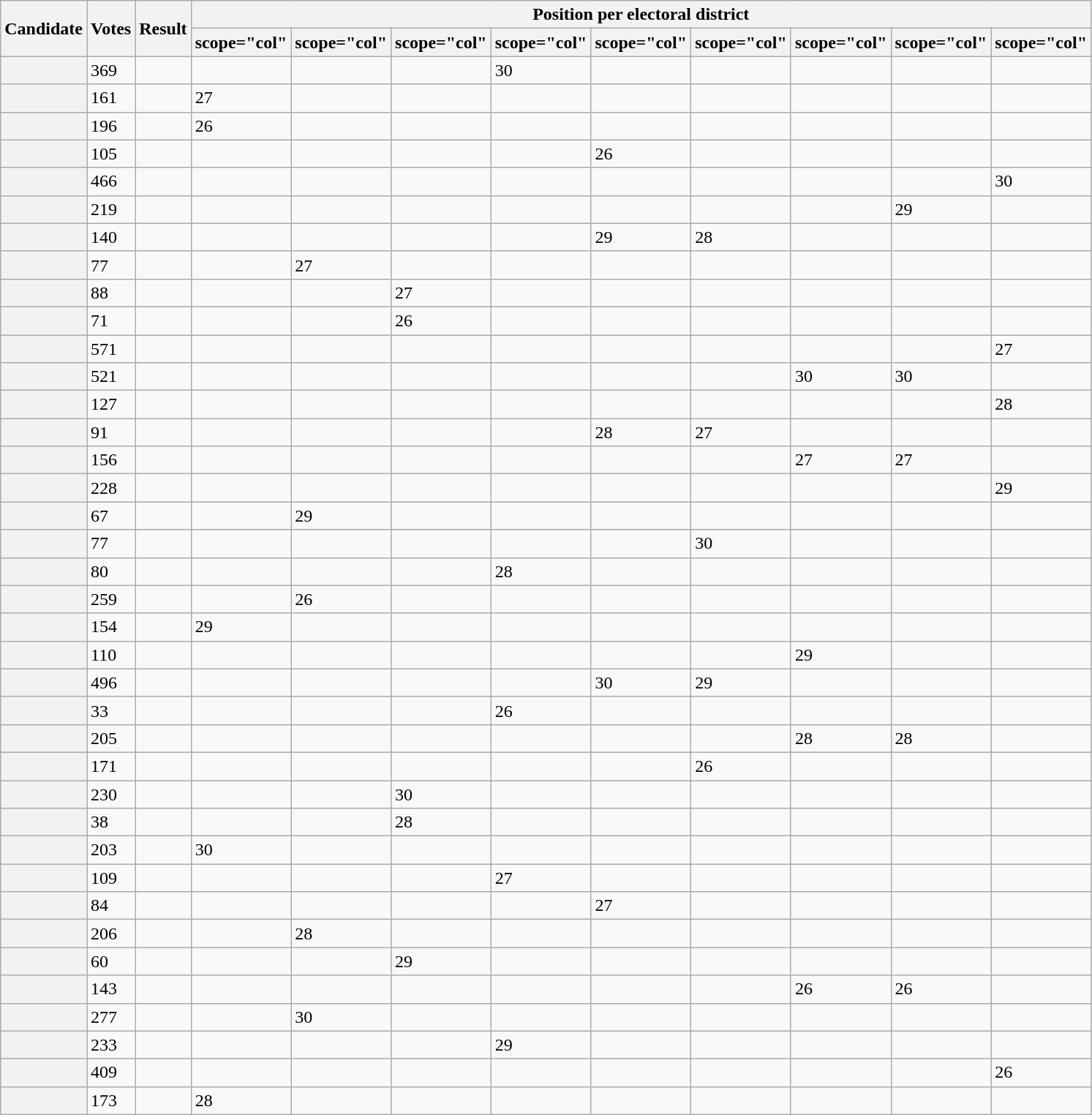<table class="wikitable sortable defaultright col3left">
<tr>
<th scope="col" rowspan="2">Candidate</th>
<th scope="col" rowspan="2">Votes</th>
<th scope="col" rowspan="2">Result</th>
<th scope="col" colspan="9">Position per electoral district</th>
</tr>
<tr>
<th>scope="col" </th>
<th>scope="col" </th>
<th>scope="col" </th>
<th>scope="col" </th>
<th>scope="col" </th>
<th>scope="col" </th>
<th>scope="col" </th>
<th>scope="col" </th>
<th>scope="col" </th>
</tr>
<tr>
<th scope="row"></th>
<td>369</td>
<td></td>
<td></td>
<td></td>
<td></td>
<td>30</td>
<td></td>
<td></td>
<td></td>
<td></td>
<td></td>
</tr>
<tr>
<th scope="row"></th>
<td>161</td>
<td></td>
<td>27</td>
<td></td>
<td></td>
<td></td>
<td></td>
<td></td>
<td></td>
<td></td>
<td></td>
</tr>
<tr>
<th scope="row"></th>
<td>196</td>
<td></td>
<td>26</td>
<td></td>
<td></td>
<td></td>
<td></td>
<td></td>
<td></td>
<td></td>
<td></td>
</tr>
<tr>
<th scope="row"></th>
<td>105</td>
<td></td>
<td></td>
<td></td>
<td></td>
<td></td>
<td>26</td>
<td></td>
<td></td>
<td></td>
<td></td>
</tr>
<tr>
<th scope="row"></th>
<td>466</td>
<td></td>
<td></td>
<td></td>
<td></td>
<td></td>
<td></td>
<td></td>
<td></td>
<td></td>
<td>30</td>
</tr>
<tr>
<th scope="row"></th>
<td>219</td>
<td></td>
<td></td>
<td></td>
<td></td>
<td></td>
<td></td>
<td></td>
<td></td>
<td>29</td>
<td></td>
</tr>
<tr>
<th scope="row"></th>
<td>140</td>
<td></td>
<td></td>
<td></td>
<td></td>
<td></td>
<td>29</td>
<td>28</td>
<td></td>
<td></td>
<td></td>
</tr>
<tr>
<th scope="row"></th>
<td>77</td>
<td></td>
<td></td>
<td>27</td>
<td></td>
<td></td>
<td></td>
<td></td>
<td></td>
<td></td>
<td></td>
</tr>
<tr>
<th scope="row"></th>
<td>88</td>
<td></td>
<td></td>
<td></td>
<td>27</td>
<td></td>
<td></td>
<td></td>
<td></td>
<td></td>
<td></td>
</tr>
<tr>
<th scope="row"></th>
<td>71</td>
<td></td>
<td></td>
<td></td>
<td>26</td>
<td></td>
<td></td>
<td></td>
<td></td>
<td></td>
<td></td>
</tr>
<tr>
<th scope="row"></th>
<td>571</td>
<td></td>
<td></td>
<td></td>
<td></td>
<td></td>
<td></td>
<td></td>
<td></td>
<td></td>
<td>27</td>
</tr>
<tr>
<th scope="row"></th>
<td>521</td>
<td></td>
<td></td>
<td></td>
<td></td>
<td></td>
<td></td>
<td></td>
<td>30</td>
<td>30</td>
<td></td>
</tr>
<tr>
<th scope="row"></th>
<td>127</td>
<td></td>
<td></td>
<td></td>
<td></td>
<td></td>
<td></td>
<td></td>
<td></td>
<td></td>
<td>28</td>
</tr>
<tr>
<th scope="row"></th>
<td>91</td>
<td></td>
<td></td>
<td></td>
<td></td>
<td></td>
<td>28</td>
<td>27</td>
<td></td>
<td></td>
<td></td>
</tr>
<tr>
<th scope="row"></th>
<td>156</td>
<td></td>
<td></td>
<td></td>
<td></td>
<td></td>
<td></td>
<td></td>
<td>27</td>
<td>27</td>
<td></td>
</tr>
<tr>
<th scope="row"></th>
<td>228</td>
<td></td>
<td></td>
<td></td>
<td></td>
<td></td>
<td></td>
<td></td>
<td></td>
<td></td>
<td>29</td>
</tr>
<tr>
<th scope="row"></th>
<td>67</td>
<td></td>
<td></td>
<td>29</td>
<td></td>
<td></td>
<td></td>
<td></td>
<td></td>
<td></td>
<td></td>
</tr>
<tr>
<th scope="row"></th>
<td>77</td>
<td></td>
<td></td>
<td></td>
<td></td>
<td></td>
<td></td>
<td>30</td>
<td></td>
<td></td>
<td></td>
</tr>
<tr>
<th scope="row"></th>
<td>80</td>
<td></td>
<td></td>
<td></td>
<td></td>
<td>28</td>
<td></td>
<td></td>
<td></td>
<td></td>
<td></td>
</tr>
<tr>
<th scope="row"></th>
<td>259</td>
<td></td>
<td></td>
<td>26</td>
<td></td>
<td></td>
<td></td>
<td></td>
<td></td>
<td></td>
<td></td>
</tr>
<tr>
<th scope="row"></th>
<td>154</td>
<td></td>
<td>29</td>
<td></td>
<td></td>
<td></td>
<td></td>
<td></td>
<td></td>
<td></td>
<td></td>
</tr>
<tr>
<th scope="row"></th>
<td>110</td>
<td></td>
<td></td>
<td></td>
<td></td>
<td></td>
<td></td>
<td></td>
<td>29</td>
<td></td>
<td></td>
</tr>
<tr>
<th scope="row"></th>
<td>496</td>
<td></td>
<td></td>
<td></td>
<td></td>
<td></td>
<td>30</td>
<td>29</td>
<td></td>
<td></td>
<td></td>
</tr>
<tr>
<th scope="row"></th>
<td>33</td>
<td></td>
<td></td>
<td></td>
<td></td>
<td>26</td>
<td></td>
<td></td>
<td></td>
<td></td>
<td></td>
</tr>
<tr>
<th scope="row"></th>
<td>205</td>
<td></td>
<td></td>
<td></td>
<td></td>
<td></td>
<td></td>
<td></td>
<td>28</td>
<td>28</td>
<td></td>
</tr>
<tr>
<th scope="row"></th>
<td>171</td>
<td></td>
<td></td>
<td></td>
<td></td>
<td></td>
<td></td>
<td>26</td>
<td></td>
<td></td>
<td></td>
</tr>
<tr>
<th scope="row"></th>
<td>230</td>
<td></td>
<td></td>
<td></td>
<td>30</td>
<td></td>
<td></td>
<td></td>
<td></td>
<td></td>
<td></td>
</tr>
<tr>
<th scope="row"></th>
<td>38</td>
<td></td>
<td></td>
<td></td>
<td>28</td>
<td></td>
<td></td>
<td></td>
<td></td>
<td></td>
<td></td>
</tr>
<tr>
<th scope="row"></th>
<td>203</td>
<td></td>
<td>30</td>
<td></td>
<td></td>
<td></td>
<td></td>
<td></td>
<td></td>
<td></td>
<td></td>
</tr>
<tr>
<th scope="row"></th>
<td>109</td>
<td></td>
<td></td>
<td></td>
<td></td>
<td>27</td>
<td></td>
<td></td>
<td></td>
<td></td>
<td></td>
</tr>
<tr>
<th scope="row"></th>
<td>84</td>
<td></td>
<td></td>
<td></td>
<td></td>
<td></td>
<td>27</td>
<td></td>
<td></td>
<td></td>
<td></td>
</tr>
<tr>
<th scope="row"></th>
<td>206</td>
<td></td>
<td></td>
<td>28</td>
<td></td>
<td></td>
<td></td>
<td></td>
<td></td>
<td></td>
<td></td>
</tr>
<tr>
<th scope="row"></th>
<td>60</td>
<td></td>
<td></td>
<td></td>
<td>29</td>
<td></td>
<td></td>
<td></td>
<td></td>
<td></td>
<td></td>
</tr>
<tr>
<th scope="row"></th>
<td>143</td>
<td></td>
<td></td>
<td></td>
<td></td>
<td></td>
<td></td>
<td></td>
<td>26</td>
<td>26</td>
<td></td>
</tr>
<tr>
<th scope="row"></th>
<td>277</td>
<td></td>
<td></td>
<td>30</td>
<td></td>
<td></td>
<td></td>
<td></td>
<td></td>
<td></td>
<td></td>
</tr>
<tr>
<th scope="row"></th>
<td>233</td>
<td></td>
<td></td>
<td></td>
<td></td>
<td>29</td>
<td></td>
<td></td>
<td></td>
<td></td>
<td></td>
</tr>
<tr>
<th scope="row"></th>
<td>409</td>
<td></td>
<td></td>
<td></td>
<td></td>
<td></td>
<td></td>
<td></td>
<td></td>
<td></td>
<td>26</td>
</tr>
<tr>
<th scope="row"></th>
<td>173</td>
<td></td>
<td>28</td>
<td></td>
<td></td>
<td></td>
<td></td>
<td></td>
<td></td>
<td></td>
<td></td>
</tr>
</table>
